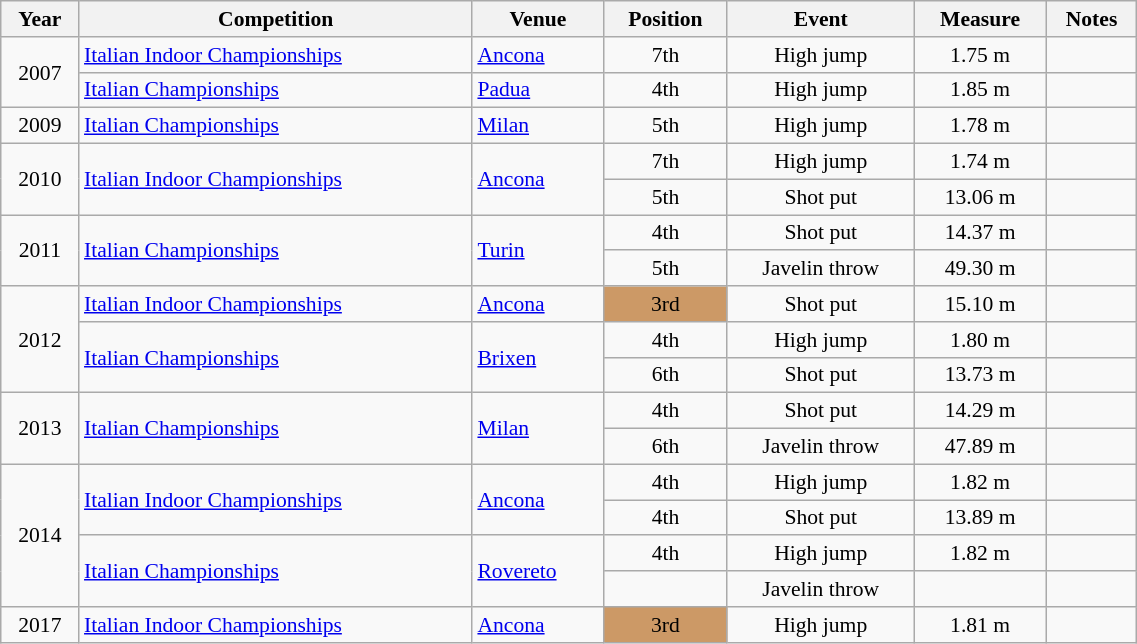<table class="wikitable sortable" width=60% style="font-size:90%; text-align:center;">
<tr>
<th>Year</th>
<th>Competition</th>
<th>Venue</th>
<th>Position</th>
<th>Event</th>
<th>Measure</th>
<th>Notes</th>
</tr>
<tr>
<td rowspan=2>2007</td>
<td align=left><a href='#'>Italian Indoor Championships</a></td>
<td align=left> <a href='#'>Ancona</a></td>
<td>7th</td>
<td>High jump</td>
<td>1.75 m</td>
<td></td>
</tr>
<tr>
<td align=left><a href='#'>Italian Championships</a></td>
<td align=left> <a href='#'>Padua</a></td>
<td>4th</td>
<td>High jump</td>
<td>1.85 m</td>
<td></td>
</tr>
<tr>
<td>2009</td>
<td align=left><a href='#'>Italian Championships</a></td>
<td align=left> <a href='#'>Milan</a></td>
<td>5th</td>
<td>High jump</td>
<td>1.78 m</td>
<td></td>
</tr>
<tr>
<td rowspan=2>2010</td>
<td rowspan=2 align=left><a href='#'>Italian Indoor Championships</a></td>
<td rowspan=2 align=left> <a href='#'>Ancona</a></td>
<td>7th</td>
<td>High jump</td>
<td>1.74 m</td>
<td></td>
</tr>
<tr>
<td>5th</td>
<td>Shot put</td>
<td>13.06 m</td>
<td></td>
</tr>
<tr>
<td rowspan=2>2011</td>
<td rowspan=2 align=left><a href='#'>Italian Championships</a></td>
<td rowspan=2 align=left> <a href='#'>Turin</a></td>
<td>4th</td>
<td>Shot put</td>
<td>14.37 m</td>
<td></td>
</tr>
<tr>
<td>5th</td>
<td>Javelin throw</td>
<td>49.30 m</td>
<td></td>
</tr>
<tr>
<td rowspan=3>2012</td>
<td align=left><a href='#'>Italian Indoor Championships</a></td>
<td align=left> <a href='#'>Ancona</a></td>
<td bgcolor=cc9966>3rd</td>
<td>Shot put</td>
<td>15.10 m</td>
<td></td>
</tr>
<tr>
<td rowspan=2 align=left><a href='#'>Italian Championships</a></td>
<td rowspan=2 align=left> <a href='#'>Brixen</a></td>
<td>4th</td>
<td>High jump</td>
<td>1.80 m</td>
<td></td>
</tr>
<tr>
<td>6th</td>
<td>Shot put</td>
<td>13.73 m</td>
<td></td>
</tr>
<tr>
<td rowspan=2>2013</td>
<td rowspan=2 align=left><a href='#'>Italian Championships</a></td>
<td rowspan=2 align=left> <a href='#'>Milan</a></td>
<td>4th</td>
<td>Shot put</td>
<td>14.29 m</td>
<td></td>
</tr>
<tr>
<td>6th</td>
<td>Javelin throw</td>
<td>47.89 m</td>
<td></td>
</tr>
<tr>
<td rowspan=4>2014</td>
<td rowspan=2 align=left><a href='#'>Italian Indoor Championships</a></td>
<td rowspan=2 align=left> <a href='#'>Ancona</a></td>
<td>4th</td>
<td>High jump</td>
<td>1.82 m</td>
<td></td>
</tr>
<tr>
<td>4th</td>
<td>Shot put</td>
<td>13.89 m</td>
<td></td>
</tr>
<tr>
<td rowspan=2 align=left><a href='#'>Italian Championships</a></td>
<td rowspan=2 align=left> <a href='#'>Rovereto</a></td>
<td>4th</td>
<td>High jump</td>
<td>1.82 m</td>
<td></td>
</tr>
<tr>
<td></td>
<td>Javelin throw</td>
<td></td>
<td></td>
</tr>
<tr>
<td>2017</td>
<td align=left><a href='#'>Italian Indoor Championships</a></td>
<td align=left> <a href='#'>Ancona</a></td>
<td bgcolor=cc9966>3rd</td>
<td>High jump</td>
<td>1.81 m</td>
<td></td>
</tr>
</table>
